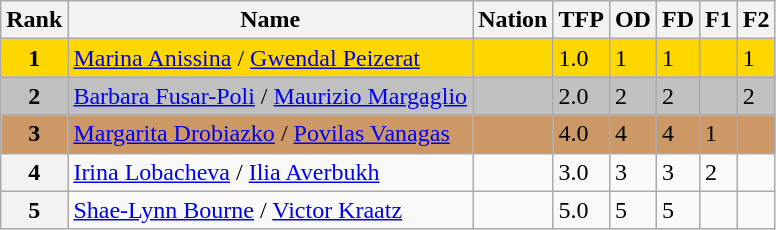<table class="wikitable">
<tr>
<th>Rank</th>
<th>Name</th>
<th>Nation</th>
<th>TFP</th>
<th>OD</th>
<th>FD</th>
<th>F1</th>
<th>F2</th>
</tr>
<tr bgcolor="gold">
<td align="center"><strong>1</strong></td>
<td><a href='#'>Marina Anissina</a> / <a href='#'>Gwendal Peizerat</a></td>
<td></td>
<td>1.0</td>
<td>1</td>
<td>1</td>
<td></td>
<td>1</td>
</tr>
<tr bgcolor="silver">
<td align="center"><strong>2</strong></td>
<td><a href='#'>Barbara Fusar-Poli</a> / <a href='#'>Maurizio Margaglio</a></td>
<td></td>
<td>2.0</td>
<td>2</td>
<td>2</td>
<td></td>
<td>2</td>
</tr>
<tr bgcolor="cc9966">
<td align="center"><strong>3</strong></td>
<td><a href='#'>Margarita Drobiazko</a> / <a href='#'>Povilas Vanagas</a></td>
<td></td>
<td>4.0</td>
<td>4</td>
<td>4</td>
<td>1</td>
<td></td>
</tr>
<tr>
<th>4</th>
<td><a href='#'>Irina Lobacheva</a> / <a href='#'>Ilia Averbukh</a></td>
<td></td>
<td>3.0</td>
<td>3</td>
<td>3</td>
<td>2</td>
<td></td>
</tr>
<tr>
<th>5</th>
<td><a href='#'>Shae-Lynn Bourne</a> / <a href='#'>Victor Kraatz</a></td>
<td></td>
<td>5.0</td>
<td>5</td>
<td>5</td>
<td></td>
<td></td>
</tr>
</table>
